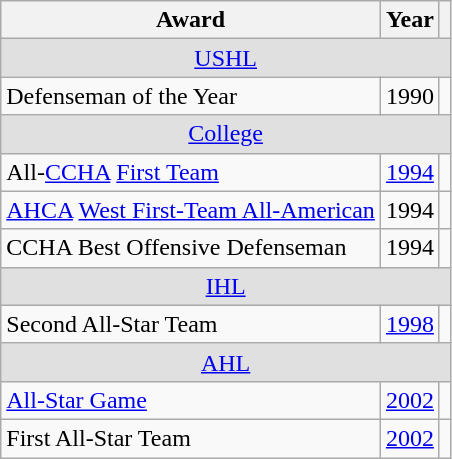<table class="wikitable">
<tr>
<th>Award</th>
<th>Year</th>
<th></th>
</tr>
<tr ALIGN="center" bgcolor="#e0e0e0">
<td colspan="3"><a href='#'>USHL</a></td>
</tr>
<tr>
<td>Defenseman of the Year</td>
<td>1990</td>
<td></td>
</tr>
<tr ALIGN="center" bgcolor="#e0e0e0">
<td colspan="3"><a href='#'>College</a></td>
</tr>
<tr>
<td>All-<a href='#'>CCHA</a> <a href='#'>First Team</a></td>
<td><a href='#'>1994</a></td>
<td></td>
</tr>
<tr>
<td><a href='#'>AHCA</a> <a href='#'>West First-Team All-American</a></td>
<td>1994</td>
<td></td>
</tr>
<tr>
<td>CCHA Best Offensive Defenseman</td>
<td>1994</td>
<td></td>
</tr>
<tr ALIGN="center" bgcolor="#e0e0e0">
<td colspan="3"><a href='#'>IHL</a></td>
</tr>
<tr>
<td>Second All-Star Team</td>
<td><a href='#'>1998</a></td>
<td></td>
</tr>
<tr ALIGN="center" bgcolor="#e0e0e0">
<td colspan="3"><a href='#'>AHL</a></td>
</tr>
<tr>
<td><a href='#'>All-Star Game</a></td>
<td><a href='#'>2002</a></td>
<td></td>
</tr>
<tr>
<td>First All-Star Team</td>
<td><a href='#'>2002</a></td>
<td></td>
</tr>
</table>
